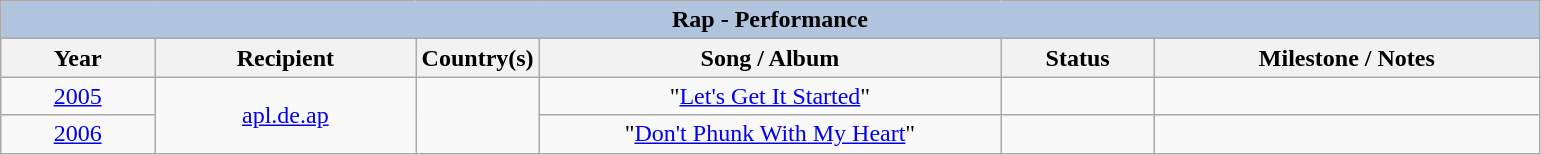<table class="wikitable" style="text-align: center">
<tr>
<th colspan="6" style="background:#B0C4DE;">Rap - Performance</th>
</tr>
<tr>
<th width="10%">Year</th>
<th width="17%">Recipient</th>
<th width="8%">Country(s)</th>
<th width="30%">Song / Album</th>
<th width="10%">Status</th>
<th width="25%">Milestone / Notes</th>
</tr>
<tr>
<td><a href='#'>2005</a><br></td>
<td rowspan="2"><a href='#'>apl.de.ap</a></td>
<td rowspan="2"></td>
<td>"<a href='#'>Let's Get It Started</a>"</td>
<td></td>
<td></td>
</tr>
<tr>
<td><a href='#'>2006</a><br></td>
<td>"<a href='#'>Don't Phunk With My Heart</a>"</td>
<td></td>
<td></td>
</tr>
</table>
